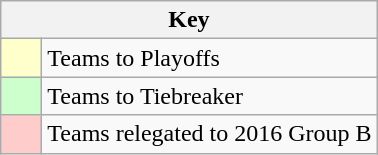<table class="wikitable" style="text-align: center;">
<tr>
<th colspan=2>Key</th>
</tr>
<tr>
<td style="background:#ffffcc; width:20px;"></td>
<td align=left>Teams to Playoffs</td>
</tr>
<tr>
<td style="background:#ccffcc; width:20px;"></td>
<td align=left>Teams to Tiebreaker</td>
</tr>
<tr>
<td style="background:#ffcccc; width:20px;"></td>
<td align=left>Teams relegated to 2016 Group B</td>
</tr>
</table>
